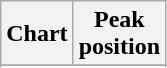<table class="wikitable plainrowheaders sortable" style="text-align:center">
<tr>
<th>Chart</th>
<th>Peak<br>position</th>
</tr>
<tr>
</tr>
<tr>
</tr>
</table>
